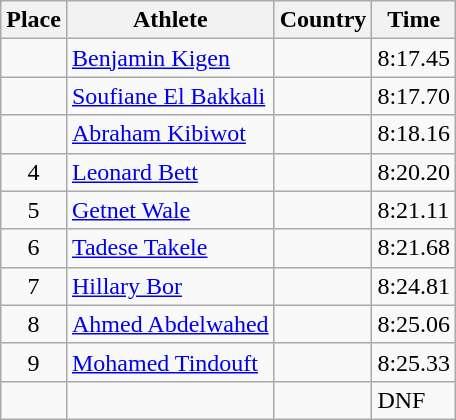<table class="wikitable">
<tr>
<th>Place</th>
<th>Athlete</th>
<th>Country</th>
<th>Time</th>
</tr>
<tr>
<td align=center></td>
<td><a href='#'>Benjamin Kigen</a></td>
<td></td>
<td>8:17.45</td>
</tr>
<tr>
<td align=center></td>
<td><a href='#'>Soufiane El Bakkali</a></td>
<td></td>
<td>8:17.70</td>
</tr>
<tr>
<td align=center></td>
<td><a href='#'>Abraham Kibiwot</a></td>
<td></td>
<td>8:18.16</td>
</tr>
<tr>
<td align=center>4</td>
<td><a href='#'>Leonard Bett</a></td>
<td></td>
<td>8:20.20</td>
</tr>
<tr>
<td align=center>5</td>
<td><a href='#'>Getnet Wale</a></td>
<td></td>
<td>8:21.11</td>
</tr>
<tr>
<td align=center>6</td>
<td><a href='#'>Tadese Takele</a></td>
<td></td>
<td>8:21.68</td>
</tr>
<tr>
<td align=center>7</td>
<td><a href='#'>Hillary Bor</a></td>
<td></td>
<td>8:24.81</td>
</tr>
<tr>
<td align=center>8</td>
<td><a href='#'>Ahmed Abdelwahed</a></td>
<td></td>
<td>8:25.06</td>
</tr>
<tr>
<td align=center>9</td>
<td><a href='#'>Mohamed Tindouft</a></td>
<td></td>
<td>8:25.33</td>
</tr>
<tr>
<td align=center></td>
<td></td>
<td></td>
<td>DNF</td>
</tr>
</table>
